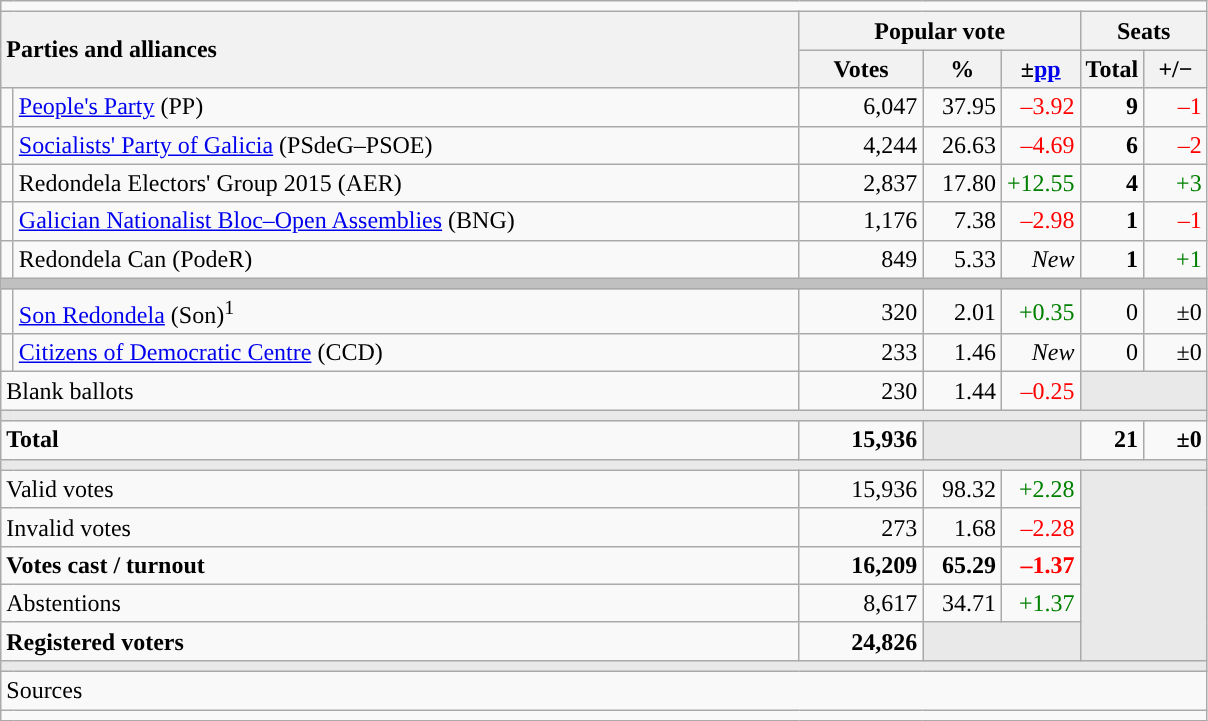<table class="wikitable" style="text-align:right;">
<tr>
<td colspan="7"></td>
</tr>
<tr>
<th style="text-align:left;" rowspan="2" colspan="2" width="525">Parties and alliances</th>
<th colspan="3">Popular vote</th>
<th colspan="2">Seats</th>
</tr>
<tr>
<th width="75">Votes</th>
<th width="45">%</th>
<th width="45">±<a href='#'>pp</a></th>
<th width="35">Total</th>
<th width="35">+/−</th>
</tr>
<tr>
<td width="1" style="color:inherit;background:"></td>
<td align="left"><a href='#'>People's Party</a> (PP)</td>
<td>6,047</td>
<td>37.95</td>
<td style="color:red;">–3.92</td>
<td><strong>9</strong></td>
<td style="color:red;">–1</td>
</tr>
<tr>
<td style="color:inherit;background:"></td>
<td align="left"><a href='#'>Socialists' Party of Galicia</a> (PSdeG–PSOE)</td>
<td>4,244</td>
<td>26.63</td>
<td style="color:red;">–4.69</td>
<td><strong>6</strong></td>
<td style="color:red;">–2</td>
</tr>
<tr>
<td style="color:inherit;background:"></td>
<td align="left">Redondela Electors' Group 2015 (AER)</td>
<td>2,837</td>
<td>17.80</td>
<td style="color:green;">+12.55</td>
<td><strong>4</strong></td>
<td style="color:green;">+3</td>
</tr>
<tr>
<td style="color:inherit;background:"></td>
<td align="left"><a href='#'>Galician Nationalist Bloc–Open Assemblies</a> (BNG)</td>
<td>1,176</td>
<td>7.38</td>
<td style="color:red;">–2.98</td>
<td><strong>1</strong></td>
<td style="color:red;">–1</td>
</tr>
<tr>
<td style="color:inherit;background:"></td>
<td align="left">Redondela Can (PodeR)</td>
<td>849</td>
<td>5.33</td>
<td><em>New</em></td>
<td><strong>1</strong></td>
<td style="color:green;">+1</td>
</tr>
<tr>
<td colspan="7" bgcolor="#C0C0C0"></td>
</tr>
<tr>
<td style="color:inherit;background:"></td>
<td align="left"><a href='#'>Son Redondela</a> (Son)<sup>1</sup></td>
<td>320</td>
<td>2.01</td>
<td style="color:green;">+0.35</td>
<td>0</td>
<td>±0</td>
</tr>
<tr>
<td style="color:inherit;background:"></td>
<td align="left"><a href='#'>Citizens of Democratic Centre</a> (CCD)</td>
<td>233</td>
<td>1.46</td>
<td><em>New</em></td>
<td>0</td>
<td>±0</td>
</tr>
<tr>
<td align="left" colspan="2">Blank ballots</td>
<td>230</td>
<td>1.44</td>
<td style="color:red;">–0.25</td>
<td bgcolor="#E9E9E9" colspan="2"></td>
</tr>
<tr>
<td colspan="7" bgcolor="#E9E9E9"></td>
</tr>
<tr style="font-weight:bold;">
<td align="left" colspan="2">Total</td>
<td>15,936</td>
<td bgcolor="#E9E9E9" colspan="2"></td>
<td>21</td>
<td>±0</td>
</tr>
<tr>
<td colspan="7" bgcolor="#E9E9E9"></td>
</tr>
<tr>
<td align="left" colspan="2">Valid votes</td>
<td>15,936</td>
<td>98.32</td>
<td style="color:green;">+2.28</td>
<td bgcolor="#E9E9E9" colspan="2" rowspan="5"></td>
</tr>
<tr>
<td align="left" colspan="2">Invalid votes</td>
<td>273</td>
<td>1.68</td>
<td style="color:red;">–2.28</td>
</tr>
<tr style="font-weight:bold;">
<td align="left" colspan="2">Votes cast / turnout</td>
<td>16,209</td>
<td>65.29</td>
<td style="color:red;">–1.37</td>
</tr>
<tr>
<td align="left" colspan="2">Abstentions</td>
<td>8,617</td>
<td>34.71</td>
<td style="color:green;">+1.37</td>
</tr>
<tr style="font-weight:bold;">
<td align="left" colspan="2">Registered voters</td>
<td>24,826</td>
<td bgcolor="#E9E9E9" colspan="2"></td>
</tr>
<tr>
<td colspan="7" bgcolor="#E9E9E9"></td>
</tr>
<tr>
<td align="left" colspan="7">Sources</td>
</tr>
<tr>
<td colspan="7" style="text-align:left; max-width:790px;"></td>
</tr>
</table>
